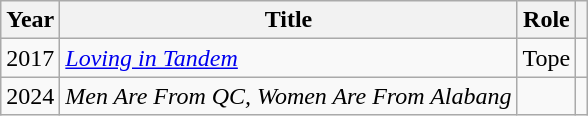<table class="wikitable">
<tr>
<th>Year</th>
<th>Title</th>
<th>Role</th>
<th></th>
</tr>
<tr>
<td>2017</td>
<td><em><a href='#'>Loving in Tandem</a></em></td>
<td>Tope</td>
<td style="text-align:center;"></td>
</tr>
<tr>
<td>2024</td>
<td><em>Men Are From QC, Women Are From Alabang</em></td>
<td></td>
<td></td>
</tr>
</table>
